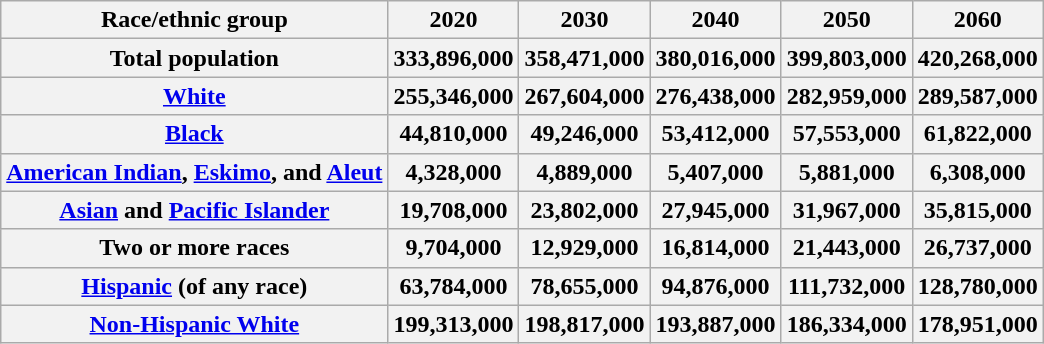<table class="wikitable sortable">
<tr>
<th>Race/ethnic group</th>
<th>2020</th>
<th>2030</th>
<th>2040</th>
<th>2050</th>
<th>2060</th>
</tr>
<tr>
<th>Total population</th>
<th>333,896,000</th>
<th>358,471,000</th>
<th>380,016,000</th>
<th>399,803,000</th>
<th>420,268,000</th>
</tr>
<tr>
<th><a href='#'>White</a></th>
<th>255,346,000</th>
<th>267,604,000</th>
<th>276,438,000</th>
<th>282,959,000</th>
<th>289,587,000</th>
</tr>
<tr>
<th><a href='#'>Black</a></th>
<th>44,810,000</th>
<th>49,246,000</th>
<th>53,412,000</th>
<th>57,553,000</th>
<th>61,822,000</th>
</tr>
<tr>
<th><a href='#'>American Indian</a>, <a href='#'>Eskimo</a>, and <a href='#'>Aleut</a></th>
<th>4,328,000</th>
<th>4,889,000</th>
<th>5,407,000</th>
<th>5,881,000</th>
<th>6,308,000</th>
</tr>
<tr>
<th><a href='#'>Asian</a> and <a href='#'>Pacific Islander</a></th>
<th>19,708,000</th>
<th>23,802,000</th>
<th>27,945,000</th>
<th>31,967,000</th>
<th>35,815,000</th>
</tr>
<tr>
<th>Two or more races</th>
<th>9,704,000</th>
<th>12,929,000</th>
<th>16,814,000</th>
<th>21,443,000</th>
<th>26,737,000</th>
</tr>
<tr>
<th><a href='#'>Hispanic</a> (of any race)</th>
<th>63,784,000</th>
<th>78,655,000</th>
<th>94,876,000</th>
<th>111,732,000</th>
<th>128,780,000</th>
</tr>
<tr>
<th><a href='#'>Non-Hispanic White</a></th>
<th>199,313,000</th>
<th>198,817,000</th>
<th>193,887,000</th>
<th>186,334,000</th>
<th>178,951,000</th>
</tr>
</table>
